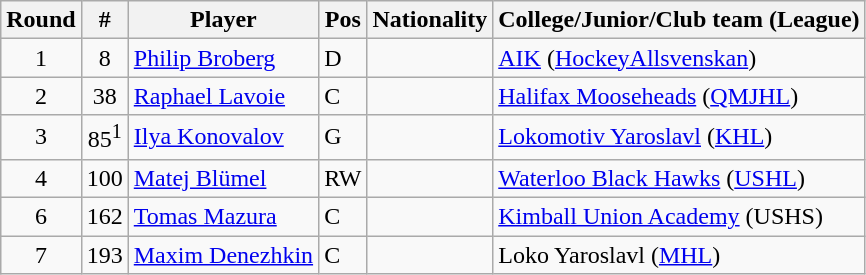<table class="wikitable">
<tr>
<th>Round</th>
<th>#</th>
<th>Player</th>
<th>Pos</th>
<th>Nationality</th>
<th>College/Junior/Club team (League)</th>
</tr>
<tr>
<td style="text-align:center;">1</td>
<td style="text-align:center;">8</td>
<td><a href='#'>Philip Broberg</a></td>
<td>D</td>
<td></td>
<td><a href='#'>AIK</a> (<a href='#'>HockeyAllsvenskan</a>)</td>
</tr>
<tr>
<td style="text-align:center;">2</td>
<td style="text-align:center;">38</td>
<td><a href='#'>Raphael Lavoie</a></td>
<td>C</td>
<td></td>
<td><a href='#'>Halifax Mooseheads</a> (<a href='#'>QMJHL</a>)</td>
</tr>
<tr>
<td style="text-align:center;">3</td>
<td style="text-align:center;">85<sup>1</sup></td>
<td><a href='#'>Ilya Konovalov</a></td>
<td>G</td>
<td></td>
<td><a href='#'>Lokomotiv Yaroslavl</a> (<a href='#'>KHL</a>)</td>
</tr>
<tr>
<td style="text-align:center;">4</td>
<td style="text-align:center;">100</td>
<td><a href='#'>Matej Blümel</a></td>
<td>RW</td>
<td></td>
<td><a href='#'>Waterloo Black Hawks</a> (<a href='#'>USHL</a>)</td>
</tr>
<tr>
<td style="text-align:center;">6</td>
<td style="text-align:center;">162</td>
<td><a href='#'>Tomas Mazura</a></td>
<td>C</td>
<td></td>
<td><a href='#'>Kimball Union Academy</a> (USHS)</td>
</tr>
<tr>
<td style="text-align:center;">7</td>
<td style="text-align:center;">193</td>
<td><a href='#'>Maxim Denezhkin</a></td>
<td>C</td>
<td></td>
<td>Loko Yaroslavl (<a href='#'>MHL</a>)</td>
</tr>
</table>
